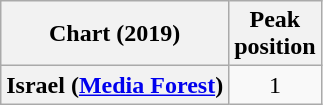<table class="wikitable plainrowheaders" style="text-align:center;">
<tr>
<th>Chart (2019)</th>
<th>Peak<br>position</th>
</tr>
<tr>
<th scope="row">Israel (<a href='#'>Media Forest</a>)</th>
<td>1</td>
</tr>
</table>
